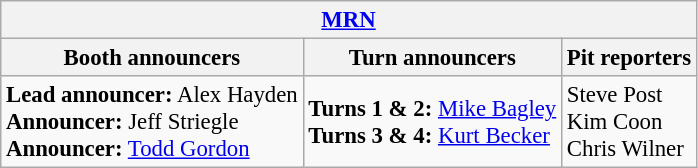<table class="wikitable" style="font-size: 95%">
<tr>
<th colspan="3"><a href='#'>MRN</a></th>
</tr>
<tr>
<th>Booth announcers</th>
<th>Turn announcers</th>
<th>Pit reporters</th>
</tr>
<tr>
<td><strong>Lead announcer:</strong> Alex Hayden<br><strong>Announcer:</strong> Jeff Striegle<br><strong>Announcer:</strong> <a href='#'>Todd Gordon</a></td>
<td><strong>Turns 1 & 2:</strong> <a href='#'>Mike Bagley</a><br><strong>Turns 3 & 4:</strong> <a href='#'>Kurt Becker</a></td>
<td>Steve Post<br>Kim Coon<br>Chris Wilner</td>
</tr>
</table>
